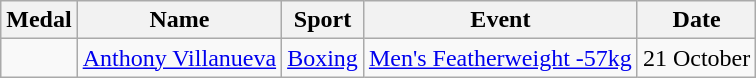<table class="wikitable" style="font-size:100%; text-align:center;">
<tr>
<th>Medal</th>
<th>Name</th>
<th>Sport</th>
<th>Event</th>
<th>Date</th>
</tr>
<tr>
<td></td>
<td align=left><a href='#'>Anthony Villanueva</a></td>
<td> <a href='#'>Boxing</a></td>
<td><a href='#'>Men's Featherweight -57kg</a></td>
<td>21 October</td>
</tr>
</table>
